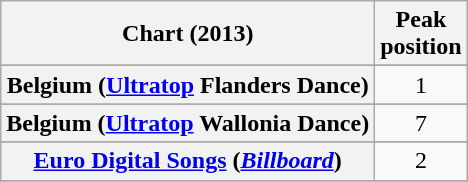<table class="wikitable sortable plainrowheaders">
<tr>
<th scope="col">Chart (2013)</th>
<th scope="col">Peak<br>position</th>
</tr>
<tr>
</tr>
<tr>
<th scope="row">Belgium (<a href='#'>Ultratop</a> Flanders Dance)</th>
<td align="center">1</td>
</tr>
<tr>
</tr>
<tr>
<th scope="row">Belgium (<a href='#'>Ultratop</a> Wallonia Dance)</th>
<td align="center">7</td>
</tr>
<tr>
</tr>
<tr>
<th scope="row"><a href='#'>Euro Digital Songs</a> (<em><a href='#'>Billboard</a></em>)</th>
<td align="center">2</td>
</tr>
<tr>
</tr>
<tr>
</tr>
<tr>
</tr>
<tr>
</tr>
<tr>
</tr>
<tr>
</tr>
<tr>
</tr>
</table>
